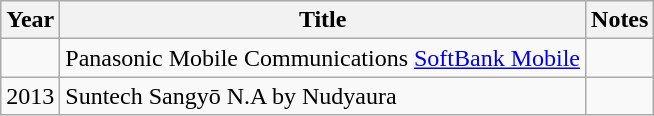<table class="wikitable">
<tr>
<th>Year</th>
<th>Title</th>
<th>Notes</th>
</tr>
<tr>
<td></td>
<td>Panasonic Mobile Communications <a href='#'>SoftBank Mobile</a></td>
<td></td>
</tr>
<tr>
<td>2013</td>
<td>Suntech Sangyō N.A by Nudyaura</td>
<td></td>
</tr>
</table>
